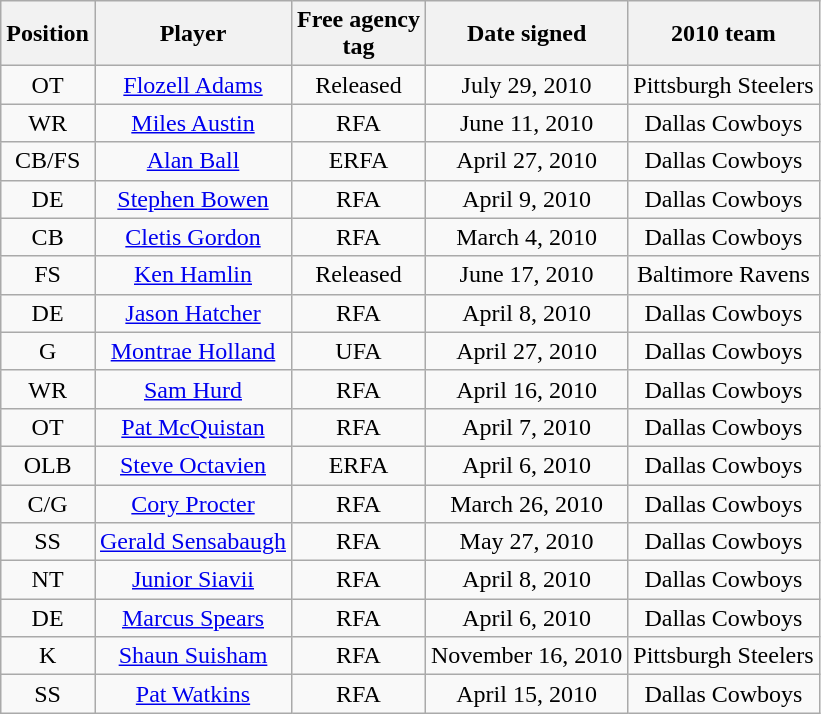<table class="wikitable">
<tr>
<th>Position</th>
<th>Player</th>
<th>Free agency<br>tag</th>
<th>Date signed</th>
<th>2010 team</th>
</tr>
<tr style="text-align:center;">
<td>OT</td>
<td><a href='#'>Flozell Adams</a></td>
<td>Released</td>
<td>July 29, 2010</td>
<td>Pittsburgh Steelers</td>
</tr>
<tr style="text-align:center;">
<td>WR</td>
<td><a href='#'>Miles Austin</a></td>
<td>RFA</td>
<td>June 11, 2010</td>
<td>Dallas Cowboys</td>
</tr>
<tr style="text-align:center;">
<td>CB/FS</td>
<td><a href='#'>Alan Ball</a></td>
<td>ERFA</td>
<td>April 27, 2010</td>
<td>Dallas Cowboys</td>
</tr>
<tr style="text-align:center;">
<td>DE</td>
<td><a href='#'>Stephen Bowen</a></td>
<td>RFA</td>
<td>April 9, 2010</td>
<td>Dallas Cowboys</td>
</tr>
<tr style="text-align:center;">
<td>CB</td>
<td><a href='#'>Cletis Gordon</a></td>
<td>RFA</td>
<td>March 4, 2010</td>
<td>Dallas Cowboys</td>
</tr>
<tr style="text-align:center;">
<td>FS</td>
<td><a href='#'>Ken Hamlin</a></td>
<td>Released</td>
<td>June 17, 2010</td>
<td>Baltimore Ravens</td>
</tr>
<tr style="text-align:center;">
<td>DE</td>
<td><a href='#'>Jason Hatcher</a></td>
<td>RFA</td>
<td>April 8, 2010</td>
<td>Dallas Cowboys</td>
</tr>
<tr style="text-align:center;">
<td>G</td>
<td><a href='#'>Montrae Holland</a></td>
<td>UFA</td>
<td>April 27, 2010</td>
<td>Dallas Cowboys</td>
</tr>
<tr style="text-align:center;">
<td>WR</td>
<td><a href='#'>Sam Hurd</a></td>
<td>RFA</td>
<td>April 16, 2010</td>
<td>Dallas Cowboys</td>
</tr>
<tr style="text-align:center;">
<td>OT</td>
<td><a href='#'>Pat McQuistan</a></td>
<td>RFA</td>
<td>April 7, 2010</td>
<td>Dallas Cowboys</td>
</tr>
<tr style="text-align:center;">
<td>OLB</td>
<td><a href='#'>Steve Octavien</a></td>
<td>ERFA</td>
<td>April 6, 2010</td>
<td>Dallas Cowboys</td>
</tr>
<tr style="text-align:center;">
<td>C/G</td>
<td><a href='#'>Cory Procter</a></td>
<td>RFA</td>
<td>March 26, 2010</td>
<td>Dallas Cowboys</td>
</tr>
<tr style="text-align:center;">
<td>SS</td>
<td><a href='#'>Gerald Sensabaugh</a></td>
<td>RFA</td>
<td>May 27, 2010</td>
<td>Dallas Cowboys</td>
</tr>
<tr style="text-align:center;">
<td>NT</td>
<td><a href='#'>Junior Siavii</a></td>
<td>RFA</td>
<td>April 8, 2010</td>
<td>Dallas Cowboys</td>
</tr>
<tr style="text-align:center;">
<td>DE</td>
<td><a href='#'>Marcus Spears</a></td>
<td>RFA</td>
<td>April 6, 2010</td>
<td>Dallas Cowboys</td>
</tr>
<tr style="text-align:center;">
<td>K</td>
<td><a href='#'>Shaun Suisham</a></td>
<td>RFA</td>
<td>November 16, 2010</td>
<td>Pittsburgh Steelers</td>
</tr>
<tr style="text-align:center;">
<td>SS</td>
<td><a href='#'>Pat Watkins</a></td>
<td>RFA</td>
<td>April 15, 2010</td>
<td>Dallas Cowboys</td>
</tr>
</table>
